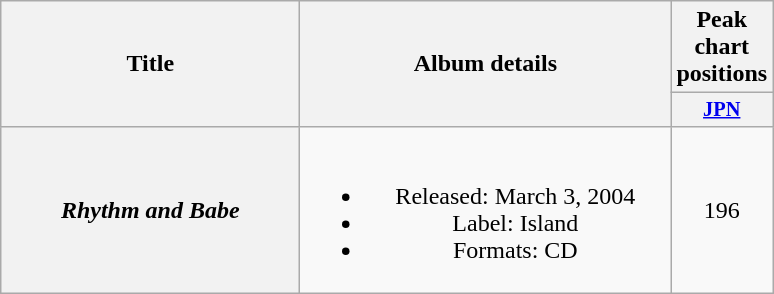<table class="wikitable plainrowheaders" style="text-align:center;" border="1">
<tr>
<th scope="col" rowspan="2" style="width:12em;">Title</th>
<th scope="col" rowspan="2" style="width:15em;">Album details</th>
<th scope="col" colspan="1">Peak chart positions</th>
</tr>
<tr>
<th scope="col" style="width:2.75em;font-size:85%;"><a href='#'>JPN</a><br></th>
</tr>
<tr>
<th scope="row"><em>Rhythm and Babe</em></th>
<td><br><ul><li>Released: March 3, 2004</li><li>Label: Island</li><li>Formats: CD</li></ul></td>
<td>196</td>
</tr>
</table>
